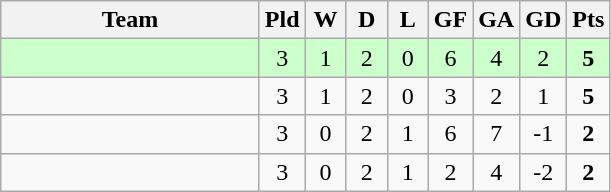<table class="wikitable" style="text-align: center;">
<tr>
<th width=165>Team</th>
<th width=20>Pld</th>
<th width=20>W</th>
<th width=20>D</th>
<th width=20>L</th>
<th width=20>GF</th>
<th width=20>GA</th>
<th width=20>GD</th>
<th width=20>Pts</th>
</tr>
<tr bgcolor=#ccffcc>
<td align=left></td>
<td>3</td>
<td>1</td>
<td>2</td>
<td>0</td>
<td>6</td>
<td>4</td>
<td>2</td>
<td><strong>5</strong></td>
</tr>
<tr>
<td align=left></td>
<td>3</td>
<td>1</td>
<td>2</td>
<td>0</td>
<td>3</td>
<td>2</td>
<td>1</td>
<td><strong>5</strong></td>
</tr>
<tr>
<td align=left></td>
<td>3</td>
<td>0</td>
<td>2</td>
<td>1</td>
<td>6</td>
<td>7</td>
<td>-1</td>
<td><strong>2</strong></td>
</tr>
<tr>
<td align=left></td>
<td>3</td>
<td>0</td>
<td>2</td>
<td>1</td>
<td>2</td>
<td>4</td>
<td>-2</td>
<td><strong>2</strong></td>
</tr>
</table>
